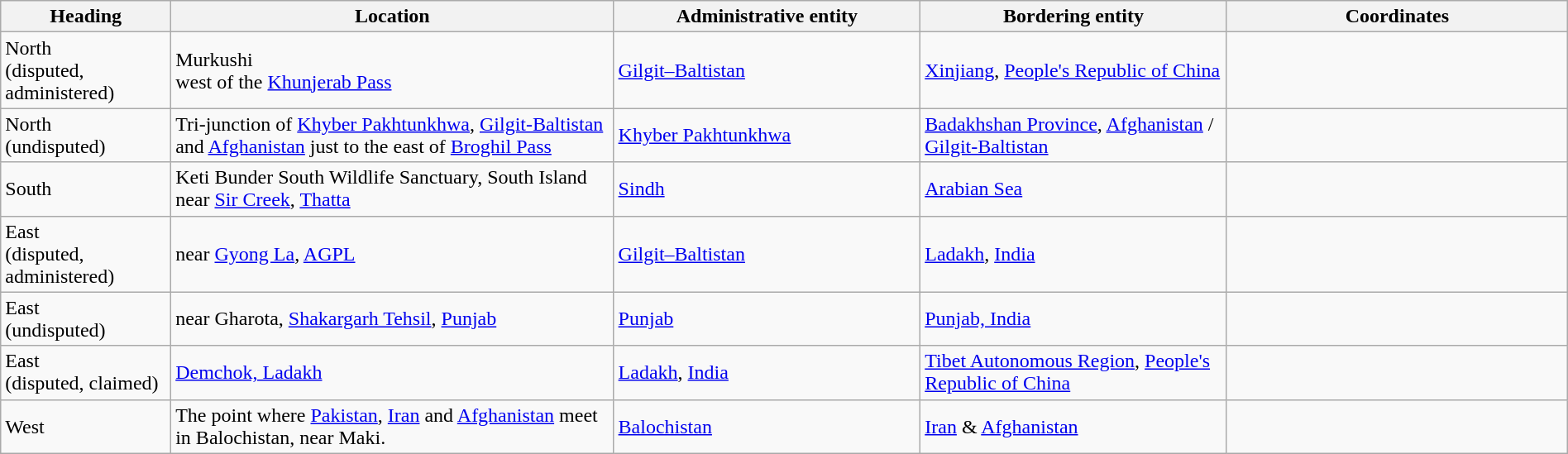<table class="wikitable" width="100%">
<tr>
<th width="10%">Heading</th>
<th width="26%">Location</th>
<th width="18%">Administrative entity</th>
<th width="18%">Bordering entity</th>
<th width="20%" class="unsortable">Coordinates</th>
</tr>
<tr class="vcard">
<td>North<br>(disputed, administered)</td>
<td class="fn org">Murkushi<br>west of the <a href='#'>Khunjerab Pass</a></td>
<td><a href='#'>Gilgit–Baltistan</a></td>
<td><a href='#'>Xinjiang</a>, <a href='#'>People's Republic of China</a></td>
<td></td>
</tr>
<tr class="vcard">
<td>North<br>(undisputed)</td>
<td class="fn org">Tri-junction of <a href='#'>Khyber Pakhtunkhwa</a>, <a href='#'>Gilgit-Baltistan</a> and <a href='#'>Afghanistan</a> just to the east of <a href='#'>Broghil Pass</a></td>
<td><a href='#'>Khyber Pakhtunkhwa</a></td>
<td><a href='#'>Badakhshan Province</a>, <a href='#'>Afghanistan</a> / <a href='#'>Gilgit-Baltistan</a></td>
<td></td>
</tr>
<tr class="vcard">
<td>South</td>
<td class="fn org">Keti Bunder South Wildlife Sanctuary, South Island<br>near <a href='#'>Sir Creek</a>, <a href='#'>Thatta</a></td>
<td><a href='#'>Sindh</a></td>
<td><a href='#'>Arabian Sea</a></td>
<td></td>
</tr>
<tr class="vcard">
<td>East<br>(disputed, administered)</td>
<td class="fn org">near <a href='#'>Gyong La</a>, <a href='#'>AGPL</a></td>
<td><a href='#'>Gilgit–Baltistan</a></td>
<td><a href='#'>Ladakh</a>, <a href='#'>India</a></td>
<td></td>
</tr>
<tr class="vcard">
<td>East<br>(undisputed)</td>
<td class="fn org">near Gharota, <a href='#'>Shakargarh Tehsil</a>, <a href='#'>Punjab</a></td>
<td><a href='#'>Punjab</a></td>
<td><a href='#'>Punjab, India</a></td>
<td><br></td>
</tr>
<tr class="vcard">
<td>East<br>(disputed, claimed)</td>
<td class="fn org"><a href='#'>Demchok, Ladakh</a></td>
<td><a href='#'>Ladakh</a>, <a href='#'>India</a></td>
<td><a href='#'>Tibet Autonomous Region</a>, <a href='#'>People's Republic of China</a></td>
<td></td>
</tr>
<tr class="vcard">
<td>West</td>
<td class="fn org">The point where <a href='#'>Pakistan</a>, <a href='#'>Iran</a> and <a href='#'>Afghanistan</a> meet in Balochistan, near Maki.</td>
<td><a href='#'>Balochistan</a></td>
<td><a href='#'>Iran</a> & <a href='#'>Afghanistan</a></td>
<td></td>
</tr>
</table>
